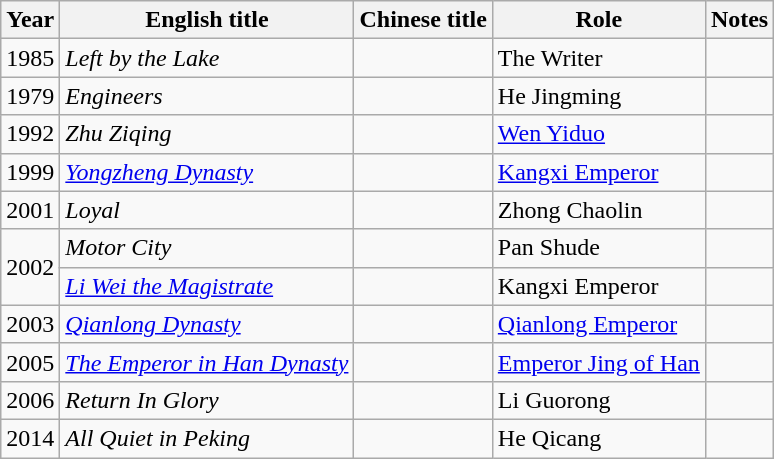<table class="wikitable">
<tr>
<th>Year</th>
<th>English title</th>
<th>Chinese title</th>
<th>Role</th>
<th>Notes</th>
</tr>
<tr>
<td>1985</td>
<td><em>Left by the Lake</em></td>
<td></td>
<td>The Writer</td>
<td></td>
</tr>
<tr>
<td>1979</td>
<td><em>Engineers</em></td>
<td></td>
<td>He Jingming</td>
<td></td>
</tr>
<tr>
<td>1992</td>
<td><em>Zhu Ziqing</em></td>
<td></td>
<td><a href='#'>Wen Yiduo</a></td>
<td></td>
</tr>
<tr>
<td>1999</td>
<td><em><a href='#'>Yongzheng Dynasty</a></em></td>
<td></td>
<td><a href='#'>Kangxi Emperor</a></td>
<td></td>
</tr>
<tr>
<td>2001</td>
<td><em>Loyal</em></td>
<td></td>
<td>Zhong Chaolin</td>
<td></td>
</tr>
<tr>
<td rowspan=2>2002</td>
<td><em>Motor City</em></td>
<td></td>
<td>Pan Shude</td>
<td></td>
</tr>
<tr>
<td><em><a href='#'>Li Wei the Magistrate</a></em></td>
<td></td>
<td>Kangxi Emperor</td>
<td></td>
</tr>
<tr>
<td>2003</td>
<td><em><a href='#'>Qianlong Dynasty</a></em></td>
<td></td>
<td><a href='#'>Qianlong Emperor</a></td>
<td></td>
</tr>
<tr>
<td>2005</td>
<td><em><a href='#'>The Emperor in Han Dynasty</a></em></td>
<td></td>
<td><a href='#'>Emperor Jing of Han</a></td>
<td></td>
</tr>
<tr>
<td>2006</td>
<td><em>Return In Glory</em></td>
<td></td>
<td>Li Guorong</td>
<td></td>
</tr>
<tr>
<td>2014</td>
<td><em>All Quiet in Peking</em></td>
<td></td>
<td>He Qicang</td>
<td></td>
</tr>
</table>
